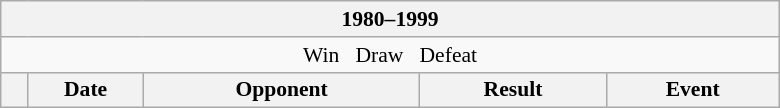<table class="wikitable collapsible collapsed" style="font-size: 90%; min-width: 520px;">
<tr>
<th colspan="5" width="400">1980–1999</th>
</tr>
<tr>
<td align="center" colspan="5"> Win   Draw   Defeat</td>
</tr>
<tr>
<th></th>
<th width=70>Date</th>
<th>Opponent</th>
<th>Result</th>
<th>Event</th>
</tr>
</table>
